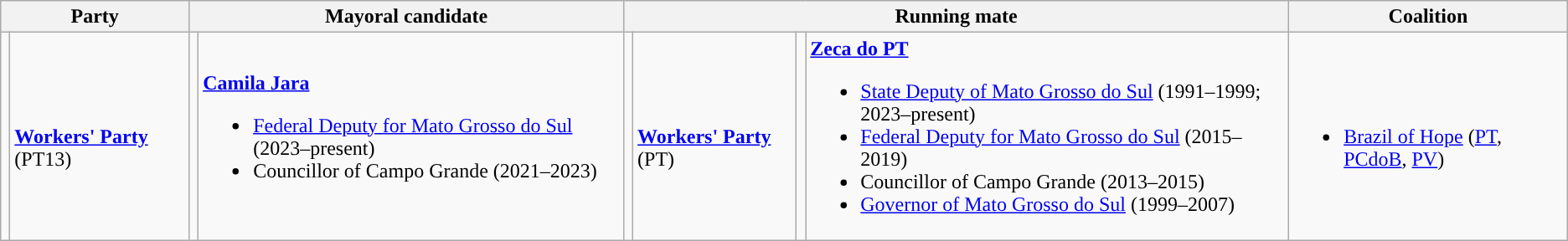<table class="vertical-align-top wikitable">
<tr>
<th colspan="2" scope="colgroup">Party</th>
<th colspan="2" scope="colgroup">Mayoral candidate</th>
<th colspan="4">Running mate</th>
<th scope="col">Coalition</th>
</tr>
<tr>
<td style="background:"></td>
<td><br><strong><a href='#'>Workers' Party</a></strong>
(PT13)</td>
<td></td>
<td><strong><a href='#'>Camila Jara</a></strong><br><ul><li><a href='#'>Federal Deputy for Mato Grosso do Sul</a> (2023–present)</li><li>Councillor of Campo Grande (2021–2023)</li></ul></td>
<td style="background:"></td>
<td><br><strong><a href='#'>Workers' Party</a></strong>
(PT)</td>
<td></td>
<td><strong><a href='#'>Zeca do PT</a></strong><br><ul><li><a href='#'>State Deputy of Mato Grosso do Sul</a> (1991–1999; 2023–present)</li><li><a href='#'>Federal Deputy for Mato Grosso do Sul</a> (2015–2019)</li><li>Councillor of Campo Grande (2013–2015)</li><li><a href='#'>Governor of Mato Grosso do Sul</a> (1999–2007)</li></ul></td>
<td><br><ul><li><a href='#'>Brazil of Hope</a> (<a href='#'>PT</a>, <a href='#'>PCdoB</a>, <a href='#'>PV</a>)</li></ul></td>
</tr>
</table>
